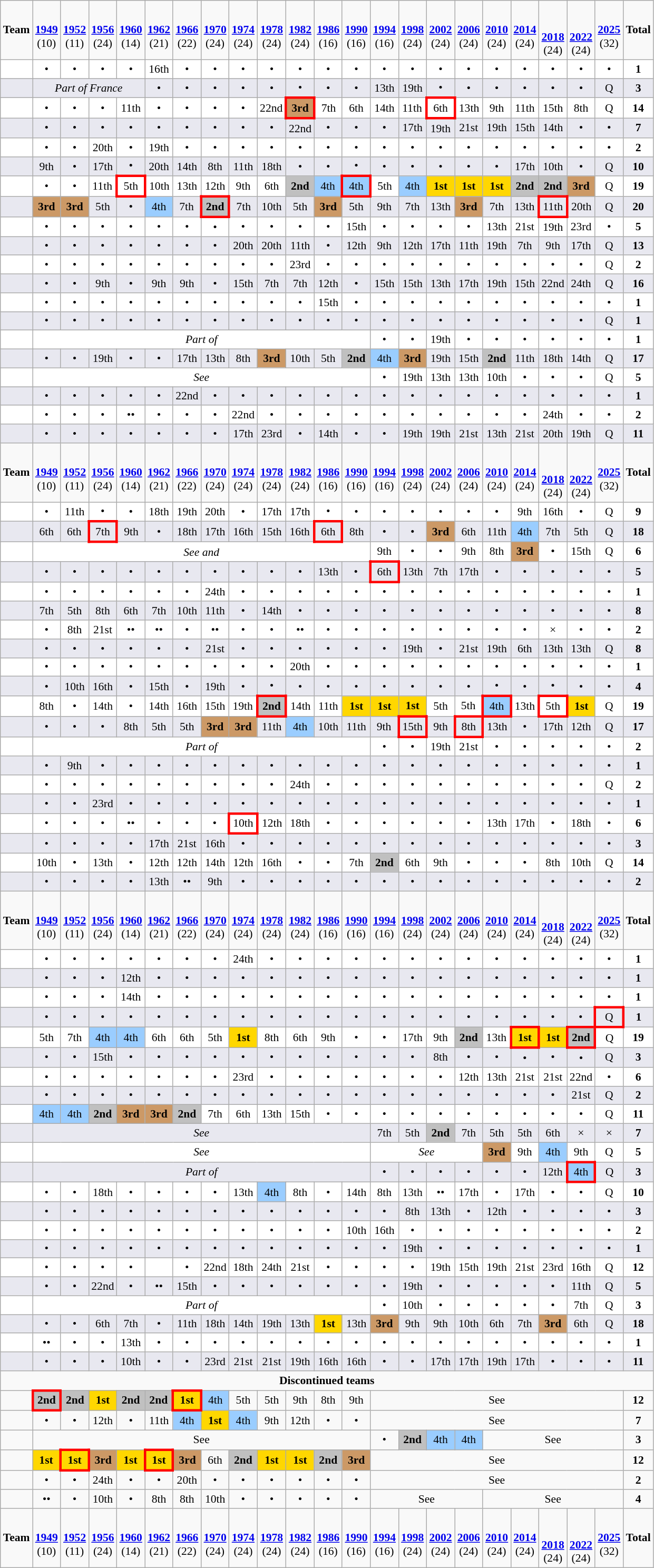<table class="wikitable shortable" style="text-align:center; font-size:90%; white-space:nowrap">
<tr bgcolor=>
<td><strong>Team</strong></td>
<td><br><strong><a href='#'>1949</a></strong><br>(10)</td>
<td><br><strong><a href='#'>1952</a></strong><br>(11)</td>
<td><br><strong><a href='#'>1956</a></strong><br>(24)</td>
<td><br><strong><a href='#'>1960</a></strong><br>(14)</td>
<td><br><strong><a href='#'>1962</a></strong><br>(21)</td>
<td><br><strong><a href='#'>1966</a></strong><br>(22)</td>
<td><br><strong><a href='#'>1970</a></strong><br>(24)</td>
<td><br><strong><a href='#'>1974</a></strong><br>(24)</td>
<td><br><strong><a href='#'>1978</a></strong><br>(24)</td>
<td><br><strong><a href='#'>1982</a></strong><br>(24)</td>
<td><br><strong><a href='#'>1986</a></strong><br>(16)</td>
<td><br><strong><a href='#'>1990</a></strong><br>(16)</td>
<td><br><strong><a href='#'>1994</a></strong><br>(16)</td>
<td><br><strong><a href='#'>1998</a></strong><br>(24)</td>
<td><br><strong><a href='#'>2002</a></strong><br>(24)</td>
<td><br><strong><a href='#'>2006</a></strong><br>(24)</td>
<td><br><strong><a href='#'>2010</a></strong><br>(24)</td>
<td><br><strong><a href='#'>2014</a></strong><br>(24)</td>
<td><br><br><strong><a href='#'>2018</a></strong><br>(24)</td>
<td><br><br><strong><a href='#'>2022</a></strong><br>(24)</td>
<td><br><strong><a href='#'>2025</a></strong><br>(32)</td>
<td><strong>Total</strong></td>
</tr>
<tr bgcolor=#FFFFFF>
<td align=left></td>
<td>•</td>
<td>•</td>
<td>•</td>
<td>•</td>
<td>16th</td>
<td>•</td>
<td>•</td>
<td>•</td>
<td>•</td>
<td>•</td>
<td>•</td>
<td>•</td>
<td>•</td>
<td>•</td>
<td>•</td>
<td>•</td>
<td>•</td>
<td>•</td>
<td>•</td>
<td>•</td>
<td>•</td>
<td><strong>1</strong></td>
</tr>
<tr bgcolor=#E8E8F0>
<td align=left></td>
<td colspan=4><em>Part of France</em></td>
<td>•</td>
<td>•</td>
<td>•</td>
<td>•</td>
<td>•</td>
<td>•</td>
<td>•</td>
<td>•</td>
<td>13th</td>
<td>19th</td>
<td>•</td>
<td>•</td>
<td>•</td>
<td>•</td>
<td>•</td>
<td>•</td>
<td>Q</td>
<td><strong>3</strong></td>
</tr>
<tr bgcolor=#FFFFFF>
<td align=left></td>
<td>•</td>
<td>•</td>
<td>•</td>
<td>11th</td>
<td>•</td>
<td>•</td>
<td>•</td>
<td>•</td>
<td>22nd</td>
<td style="border:3px solid red" bgcolor=#CC9966><strong>3rd</strong></td>
<td>7th</td>
<td>6th</td>
<td>14th</td>
<td>11th</td>
<td style="border:3px solid red">6th</td>
<td>13th</td>
<td>9th</td>
<td>11th</td>
<td>15th</td>
<td>8th</td>
<td>Q</td>
<td><strong>14</strong></td>
</tr>
<tr bgcolor=#E8E8F0>
<td align=left></td>
<td>•</td>
<td>•</td>
<td>•</td>
<td>•</td>
<td>•</td>
<td>•</td>
<td>•</td>
<td>•</td>
<td>•</td>
<td>22nd</td>
<td>•</td>
<td>•</td>
<td>•</td>
<td>17th</td>
<td>19th</td>
<td>21st</td>
<td>19th</td>
<td>15th</td>
<td>14th</td>
<td>•</td>
<td>•</td>
<td><strong>7</strong></td>
</tr>
<tr bgcolor=#FFFFFF>
<td align=left></td>
<td>•</td>
<td>•</td>
<td>20th</td>
<td>•</td>
<td>19th</td>
<td>•</td>
<td>•</td>
<td>•</td>
<td>•</td>
<td>•</td>
<td>•</td>
<td>•</td>
<td>•</td>
<td>•</td>
<td>•</td>
<td>•</td>
<td>•</td>
<td>•</td>
<td>•</td>
<td>•</td>
<td>•</td>
<td><strong>2</strong></td>
</tr>
<tr bgcolor=#E8E8F0>
<td align=left></td>
<td>9th</td>
<td>•</td>
<td>17th</td>
<td>•</td>
<td>20th</td>
<td>14th</td>
<td>8th</td>
<td>11th</td>
<td>18th</td>
<td>•</td>
<td>•</td>
<td>•</td>
<td>•</td>
<td>•</td>
<td>•</td>
<td>•</td>
<td>•</td>
<td>17th</td>
<td>10th</td>
<td>•</td>
<td>Q</td>
<td><strong>10</strong></td>
</tr>
<tr bgcolor=#FFFFFF>
<td align=left></td>
<td>•</td>
<td>•</td>
<td>11th</td>
<td style="border:3px solid red">5th</td>
<td>10th</td>
<td>13th</td>
<td>12th</td>
<td>9th</td>
<td>6th</td>
<td bgcolor=silver><strong>2nd</strong></td>
<td bgcolor=#9acdff>4th</td>
<td style="border:3px solid red" bgcolor=#9acdff>4th</td>
<td>5th</td>
<td bgcolor=#9acdff>4th</td>
<td bgcolor=gold><strong>1st</strong></td>
<td bgcolor=gold><strong>1st</strong></td>
<td bgcolor=gold><strong>1st</strong></td>
<td bgcolor=silver><strong>2nd</strong></td>
<td bgcolor=silver><strong>2nd</strong></td>
<td bgcolor=#cc9966><strong>3rd</strong></td>
<td>Q</td>
<td><strong>19</strong></td>
</tr>
<tr bgcolor=#E8E8F0>
<td align=left></td>
<td bgcolor=#CC9966><strong>3rd</strong></td>
<td bgcolor=#CC9966><strong>3rd</strong></td>
<td>5th</td>
<td>•</td>
<td bgcolor=#9acdff>4th</td>
<td>7th</td>
<td style="border:3px solid red" bgcolor=silver><strong>2nd</strong></td>
<td>7th</td>
<td>10th</td>
<td>5th</td>
<td bgcolor=#CC9966><strong>3rd</strong></td>
<td>5th</td>
<td>9th</td>
<td>7th</td>
<td>13th</td>
<td bgcolor=#CC9966><strong>3rd</strong></td>
<td>7th</td>
<td>13th</td>
<td style="border:3px solid red">11th</td>
<td>20th</td>
<td>Q</td>
<td><strong>20</strong></td>
</tr>
<tr bgcolor=#FFFFFF>
<td align=left></td>
<td>•</td>
<td>•</td>
<td>•</td>
<td>•</td>
<td>•</td>
<td>•</td>
<td>•</td>
<td>•</td>
<td>•</td>
<td>•</td>
<td>•</td>
<td>15th</td>
<td>•</td>
<td>•</td>
<td>•</td>
<td>•</td>
<td>13th</td>
<td>21st</td>
<td>19th</td>
<td>23rd</td>
<td>•</td>
<td><strong>5</strong></td>
</tr>
<tr bgcolor=#E8E8F0>
<td align=left></td>
<td>•</td>
<td>•</td>
<td>•</td>
<td>•</td>
<td>•</td>
<td>•</td>
<td>•</td>
<td>20th</td>
<td>20th</td>
<td>11th</td>
<td>•</td>
<td>12th</td>
<td>9th</td>
<td>12th</td>
<td>17th</td>
<td>11th</td>
<td>19th</td>
<td>7th</td>
<td>9th</td>
<td>17th</td>
<td>Q</td>
<td><strong>13</strong></td>
</tr>
<tr bgcolor=#FFFFFF>
<td align=left></td>
<td>•</td>
<td>•</td>
<td>•</td>
<td>•</td>
<td>•</td>
<td>•</td>
<td>•</td>
<td>•</td>
<td>•</td>
<td>23rd</td>
<td>•</td>
<td>•</td>
<td>•</td>
<td>•</td>
<td>•</td>
<td>•</td>
<td>•</td>
<td>•</td>
<td>•</td>
<td>•</td>
<td>Q</td>
<td><strong>2</strong></td>
</tr>
<tr bgcolor=#E8E8F0>
<td align=left></td>
<td>•</td>
<td>•</td>
<td>9th</td>
<td>•</td>
<td>9th</td>
<td>9th</td>
<td>•</td>
<td>15th</td>
<td>7th</td>
<td>7th</td>
<td>12th</td>
<td>•</td>
<td>15th</td>
<td>15th</td>
<td>13th</td>
<td>17th</td>
<td>19th</td>
<td>15th</td>
<td>22nd</td>
<td>24th</td>
<td>Q</td>
<td><strong>16</strong></td>
</tr>
<tr bgcolor=#FFFFFF>
<td align=left></td>
<td>•</td>
<td>•</td>
<td>•</td>
<td>•</td>
<td>•</td>
<td>•</td>
<td>•</td>
<td>•</td>
<td>•</td>
<td>•</td>
<td>15th</td>
<td>•</td>
<td>•</td>
<td>•</td>
<td>•</td>
<td>•</td>
<td>•</td>
<td>•</td>
<td>•</td>
<td>•</td>
<td>•</td>
<td><strong>1</strong></td>
</tr>
<tr bgcolor=#E8E8F0>
<td align=left></td>
<td>•</td>
<td>•</td>
<td>•</td>
<td>•</td>
<td>•</td>
<td>•</td>
<td>•</td>
<td>•</td>
<td>•</td>
<td>•</td>
<td>•</td>
<td>•</td>
<td>•</td>
<td>•</td>
<td>•</td>
<td>•</td>
<td>•</td>
<td>•</td>
<td>•</td>
<td>•</td>
<td>Q</td>
<td><strong>1</strong></td>
</tr>
<tr bgcolor=#FFFFFF>
<td align=left></td>
<td colspan=12><em>Part of </em></td>
<td>•</td>
<td>•</td>
<td>19th</td>
<td>•</td>
<td>•</td>
<td>•</td>
<td>•</td>
<td>•</td>
<td>•</td>
<td><strong>1</strong></td>
</tr>
<tr bgcolor=#E8E8F0>
<td align=left></td>
<td>•</td>
<td>•</td>
<td>19th</td>
<td>•</td>
<td>•</td>
<td>17th</td>
<td>13th</td>
<td>8th</td>
<td bgcolor=#CC9966><strong>3rd</strong></td>
<td>10th</td>
<td>5th</td>
<td bgcolor=silver><strong>2nd</strong></td>
<td bgcolor=#9acdff>4th</td>
<td bgcolor=#CC9966><strong>3rd</strong></td>
<td>19th</td>
<td>15th</td>
<td bgcolor=silver><strong>2nd</strong></td>
<td>11th</td>
<td>18th</td>
<td>14th</td>
<td>Q</td>
<td><strong>17</strong></td>
</tr>
<tr bgcolor=#FFFFFF>
<td align=left></td>
<td colspan=12><em>See </em></td>
<td>•</td>
<td>19th</td>
<td>13th</td>
<td>13th</td>
<td>10th</td>
<td>•</td>
<td>•</td>
<td>•</td>
<td>Q</td>
<td><strong>5</strong></td>
</tr>
<tr bgcolor=#E8E8F0>
<td align=left></td>
<td>•</td>
<td>•</td>
<td>•</td>
<td>•</td>
<td>•</td>
<td>22nd</td>
<td>•</td>
<td>•</td>
<td>•</td>
<td>•</td>
<td>•</td>
<td>•</td>
<td>•</td>
<td>•</td>
<td>•</td>
<td>•</td>
<td>•</td>
<td>•</td>
<td>•</td>
<td>•</td>
<td>•</td>
<td><strong>1</strong></td>
</tr>
<tr bgcolor=#FFFFFF>
<td align=left></td>
<td>•</td>
<td>•</td>
<td>•</td>
<td>••</td>
<td>•</td>
<td>•</td>
<td>•</td>
<td>22nd</td>
<td>•</td>
<td>•</td>
<td>•</td>
<td>•</td>
<td>•</td>
<td>•</td>
<td>•</td>
<td>•</td>
<td>•</td>
<td>•</td>
<td>24th</td>
<td>•</td>
<td>•</td>
<td><strong>2</strong></td>
</tr>
<tr bgcolor=#E8E8F0>
<td align=left></td>
<td>•</td>
<td>•</td>
<td>•</td>
<td>•</td>
<td>•</td>
<td>•</td>
<td>•</td>
<td>17th</td>
<td>23rd</td>
<td>•</td>
<td>14th</td>
<td>•</td>
<td>•</td>
<td>19th</td>
<td>19th</td>
<td>21st</td>
<td>13th</td>
<td>21st</td>
<td>20th</td>
<td>19th</td>
<td>Q</td>
<td><strong>11</strong></td>
</tr>
<tr>
<td><strong>Team</strong></td>
<td><br><strong><a href='#'>1949</a></strong><br>(10)</td>
<td><br><strong><a href='#'>1952</a></strong><br>(11)</td>
<td><br><strong><a href='#'>1956</a></strong><br>(24)</td>
<td><br><strong><a href='#'>1960</a></strong><br>(14)</td>
<td><br><strong><a href='#'>1962</a></strong><br>(21)</td>
<td><br><strong><a href='#'>1966</a></strong><br>(22)</td>
<td><br><strong><a href='#'>1970</a></strong><br>(24)</td>
<td><br><strong><a href='#'>1974</a></strong><br>(24)</td>
<td><br><strong><a href='#'>1978</a></strong><br>(24)</td>
<td><br><strong><a href='#'>1982</a></strong><br>(24)</td>
<td><br><strong><a href='#'>1986</a></strong><br>(16)</td>
<td><br><strong><a href='#'>1990</a></strong><br>(16)</td>
<td><br><strong><a href='#'>1994</a></strong><br>(16)</td>
<td><br><strong><a href='#'>1998</a></strong><br>(24)</td>
<td><br><strong><a href='#'>2002</a></strong><br>(24)</td>
<td><br><strong><a href='#'>2006</a></strong><br>(24)</td>
<td><br><strong><a href='#'>2010</a></strong><br>(24)</td>
<td><br><strong><a href='#'>2014</a></strong><br>(24)</td>
<td><br><br><strong><a href='#'>2018</a></strong><br>(24)</td>
<td><br><br><strong><a href='#'>2022</a></strong><br>(24)</td>
<td><br><strong><a href='#'>2025</a></strong><br>(32)</td>
<td><strong>Total</strong></td>
</tr>
<tr bgcolor=#FFFFFF>
<td align=left></td>
<td>•</td>
<td>11th</td>
<td>•</td>
<td>•</td>
<td>18th</td>
<td>19th</td>
<td>20th</td>
<td>•</td>
<td>17th</td>
<td>17th</td>
<td>•</td>
<td>•</td>
<td>•</td>
<td>•</td>
<td>•</td>
<td>•</td>
<td>•</td>
<td>9th</td>
<td>16th</td>
<td>•</td>
<td>Q</td>
<td><strong>9</strong></td>
</tr>
<tr bgcolor=#E8E8F0>
<td align=left></td>
<td>6th</td>
<td>6th</td>
<td style="border:3px solid red">7th</td>
<td>9th</td>
<td>•</td>
<td>18th</td>
<td>17th</td>
<td>16th</td>
<td>15th</td>
<td>16th</td>
<td style="border:3px solid red">6th</td>
<td>8th</td>
<td>•</td>
<td>•</td>
<td bgcolor=#CC9966><strong>3rd</strong></td>
<td>6th</td>
<td>11th</td>
<td bgcolor=#9acdff>4th</td>
<td>7th</td>
<td>5th</td>
<td>Q</td>
<td><strong>18</strong></td>
</tr>
<tr bgcolor=#FFFFFF>
<td align=left></td>
<td colspan=12><em>See  and </em></td>
<td>9th</td>
<td>•</td>
<td>•</td>
<td>9th</td>
<td>8th</td>
<td bgcolor=#CC9966><strong>3rd</strong></td>
<td>•</td>
<td>15th</td>
<td>Q</td>
<td><strong>6</strong></td>
</tr>
<tr bgcolor=#E8E8F0>
<td align=left></td>
<td>•</td>
<td>•</td>
<td>•</td>
<td>•</td>
<td>•</td>
<td>•</td>
<td>•</td>
<td>•</td>
<td>•</td>
<td>•</td>
<td>13th</td>
<td>•</td>
<td style="border:3px solid red">6th</td>
<td>13th</td>
<td>7th</td>
<td>17th</td>
<td>•</td>
<td>•</td>
<td>•</td>
<td>•</td>
<td>•</td>
<td><strong>5</strong></td>
</tr>
<tr bgcolor=#FFFFFF>
<td align=left></td>
<td>•</td>
<td>•</td>
<td>•</td>
<td>•</td>
<td>•</td>
<td>•</td>
<td>24th</td>
<td>•</td>
<td>•</td>
<td>•</td>
<td>•</td>
<td>•</td>
<td>•</td>
<td>•</td>
<td>•</td>
<td>•</td>
<td>•</td>
<td>•</td>
<td>•</td>
<td>•</td>
<td>•</td>
<td><strong>1</strong></td>
</tr>
<tr bgcolor=#E8E8F0>
<td align=left></td>
<td>7th</td>
<td>5th</td>
<td>8th</td>
<td>6th</td>
<td>7th</td>
<td>10th</td>
<td>11th</td>
<td>•</td>
<td>14th</td>
<td>•</td>
<td>•</td>
<td>•</td>
<td>•</td>
<td>•</td>
<td>•</td>
<td>•</td>
<td>•</td>
<td>•</td>
<td>•</td>
<td>•</td>
<td>•</td>
<td><strong>8</strong></td>
</tr>
<tr bgcolor=#FFFFFF>
<td align=left></td>
<td>•</td>
<td>8th</td>
<td>21st</td>
<td>••</td>
<td>••</td>
<td>•</td>
<td>••</td>
<td>•</td>
<td>•</td>
<td>••</td>
<td>•</td>
<td>•</td>
<td>•</td>
<td>•</td>
<td>•</td>
<td>•</td>
<td>•</td>
<td>•</td>
<td>×</td>
<td>•</td>
<td>•</td>
<td><strong>2</strong></td>
</tr>
<tr bgcolor=#E8E8F0>
<td align=left></td>
<td>•</td>
<td>•</td>
<td>•</td>
<td>•</td>
<td>•</td>
<td>•</td>
<td>21st</td>
<td>•</td>
<td>•</td>
<td>•</td>
<td>•</td>
<td>•</td>
<td>•</td>
<td>19th</td>
<td>•</td>
<td>21st</td>
<td>19th</td>
<td>6th</td>
<td>13th</td>
<td>13th</td>
<td>Q</td>
<td><strong>8</strong></td>
</tr>
<tr bgcolor=#FFFFFF>
<td align=left></td>
<td>•</td>
<td>•</td>
<td>•</td>
<td>•</td>
<td>•</td>
<td>•</td>
<td>•</td>
<td>•</td>
<td>•</td>
<td>20th</td>
<td>•</td>
<td>•</td>
<td>•</td>
<td>•</td>
<td>•</td>
<td>•</td>
<td>•</td>
<td>•</td>
<td>•</td>
<td>•</td>
<td>•</td>
<td><strong>1</strong></td>
</tr>
<tr bgcolor=#E8E8F0>
<td align=left></td>
<td>•</td>
<td>10th</td>
<td>16th</td>
<td>•</td>
<td>15th</td>
<td>•</td>
<td>19th</td>
<td>•</td>
<td>•</td>
<td>•</td>
<td>•</td>
<td>•</td>
<td>•</td>
<td>•</td>
<td>•</td>
<td>•</td>
<td>•</td>
<td>•</td>
<td>•</td>
<td>•</td>
<td>•</td>
<td><strong>4</strong></td>
</tr>
<tr bgcolor=#FFFFFF>
<td align=left></td>
<td>8th</td>
<td>•</td>
<td>14th</td>
<td>•</td>
<td>14th</td>
<td>16th</td>
<td>15th</td>
<td>19th</td>
<td style="border:3px solid red" bgcolor=silver><strong>2nd</strong></td>
<td>14th</td>
<td>11th</td>
<td bgcolor=gold><strong>1st</strong></td>
<td bgcolor=gold><strong>1st</strong></td>
<td bgcolor=gold><strong>1st</strong></td>
<td>5th</td>
<td>5th</td>
<td style="border:3px solid red" bgcolor=#9acdff>4th</td>
<td>13th</td>
<td style="border:3px solid red">5th</td>
<td bgcolor=gold><strong>1st</strong></td>
<td>Q</td>
<td><strong>19</strong></td>
</tr>
<tr bgcolor=#E8E8F0>
<td align=left></td>
<td>•</td>
<td>•</td>
<td>•</td>
<td>8th</td>
<td>5th</td>
<td>5th</td>
<td bgcolor=#CC9966><strong>3rd</strong></td>
<td bgcolor=#CC9966><strong>3rd</strong></td>
<td>11th</td>
<td bgcolor=#9acdff>4th</td>
<td>10th</td>
<td>11th</td>
<td>9th</td>
<td style="border:3px solid red">15th</td>
<td>9th</td>
<td style="border:3px solid red">8th</td>
<td>13th</td>
<td>•</td>
<td>17th</td>
<td>12th</td>
<td>Q</td>
<td><strong>17</strong></td>
</tr>
<tr bgcolor=#FFFFFF>
<td align=left></td>
<td colspan=12><em>Part of </em></td>
<td>•</td>
<td>•</td>
<td>19th</td>
<td>21st</td>
<td>•</td>
<td>•</td>
<td>•</td>
<td>•</td>
<td>•</td>
<td><strong>2</strong></td>
</tr>
<tr bgcolor=#E8E8F0>
<td align=left></td>
<td>•</td>
<td>9th</td>
<td>•</td>
<td>•</td>
<td>•</td>
<td>•</td>
<td>•</td>
<td>•</td>
<td>•</td>
<td>•</td>
<td>•</td>
<td>•</td>
<td>•</td>
<td>•</td>
<td>•</td>
<td>•</td>
<td>•</td>
<td>•</td>
<td>•</td>
<td>•</td>
<td>•</td>
<td><strong>1</strong></td>
</tr>
<tr bgcolor=#FFFFFF>
<td align=left></td>
<td>•</td>
<td>•</td>
<td>•</td>
<td>•</td>
<td>•</td>
<td>•</td>
<td>•</td>
<td>•</td>
<td>•</td>
<td>24th</td>
<td>•</td>
<td>•</td>
<td>•</td>
<td>•</td>
<td>•</td>
<td>•</td>
<td>•</td>
<td>•</td>
<td>•</td>
<td>•</td>
<td>Q</td>
<td><strong>2</strong></td>
</tr>
<tr bgcolor=#E8E8F0>
<td align=left></td>
<td>•</td>
<td>•</td>
<td>23rd</td>
<td>•</td>
<td>•</td>
<td>•</td>
<td>•</td>
<td>•</td>
<td>•</td>
<td>•</td>
<td>•</td>
<td>•</td>
<td>•</td>
<td>•</td>
<td>•</td>
<td>•</td>
<td>•</td>
<td>•</td>
<td>•</td>
<td>•</td>
<td>•</td>
<td><strong>1</strong></td>
</tr>
<tr bgcolor=#FFFFFF>
<td align=left></td>
<td>•</td>
<td>•</td>
<td>•</td>
<td>••</td>
<td>•</td>
<td>•</td>
<td>•</td>
<td style="border:3px solid red">10th</td>
<td>12th</td>
<td>18th</td>
<td>•</td>
<td>•</td>
<td>•</td>
<td>•</td>
<td>•</td>
<td>•</td>
<td>13th</td>
<td>17th</td>
<td>•</td>
<td>18th</td>
<td>•</td>
<td><strong>6</strong></td>
</tr>
<tr bgcolor=#E8E8F0>
<td align=left></td>
<td>•</td>
<td>•</td>
<td>•</td>
<td>•</td>
<td>17th</td>
<td>21st</td>
<td>16th<br></td>
<td>•</td>
<td>•</td>
<td>•</td>
<td>•</td>
<td>•</td>
<td>•</td>
<td>•</td>
<td>•</td>
<td>•</td>
<td>•</td>
<td>•</td>
<td>•</td>
<td>•</td>
<td>•</td>
<td><strong>3</strong></td>
</tr>
<tr bgcolor=#FFFFFF>
<td align=left></td>
<td>10th</td>
<td>•</td>
<td>13th</td>
<td>•</td>
<td>12th</td>
<td>12th</td>
<td>14th</td>
<td>12th</td>
<td>16th</td>
<td>•</td>
<td>•</td>
<td>7th</td>
<td bgcolor=silver><strong>2nd</strong></td>
<td>6th</td>
<td>9th</td>
<td>•</td>
<td>•</td>
<td>•</td>
<td>8th</td>
<td>10th</td>
<td>Q</td>
<td><strong>14</strong></td>
</tr>
<tr bgcolor=#E8E8F0>
<td align=left></td>
<td>•</td>
<td>•</td>
<td>•</td>
<td>•</td>
<td>13th</td>
<td>••</td>
<td>9th</td>
<td>•</td>
<td>•</td>
<td>•</td>
<td>•</td>
<td>•</td>
<td>•</td>
<td>•</td>
<td>•</td>
<td>•</td>
<td>•</td>
<td>•</td>
<td>•</td>
<td>•</td>
<td>•</td>
<td><strong>2</strong></td>
</tr>
<tr>
<td><strong>Team</strong></td>
<td><br><strong><a href='#'>1949</a></strong><br>(10)</td>
<td><br><strong><a href='#'>1952</a></strong><br>(11)</td>
<td><br><strong><a href='#'>1956</a></strong><br>(24)</td>
<td><br><strong><a href='#'>1960</a></strong><br>(14)</td>
<td><br><strong><a href='#'>1962</a></strong><br>(21)</td>
<td><br><strong><a href='#'>1966</a></strong><br>(22)</td>
<td><br><strong><a href='#'>1970</a></strong><br>(24)</td>
<td><br><strong><a href='#'>1974</a></strong><br>(24)</td>
<td><br><strong><a href='#'>1978</a></strong><br>(24)</td>
<td><br><strong><a href='#'>1982</a></strong><br>(24)</td>
<td><br><strong><a href='#'>1986</a></strong><br>(16)</td>
<td><br><strong><a href='#'>1990</a></strong><br>(16)</td>
<td><br><strong><a href='#'>1994</a></strong><br>(16)</td>
<td><br><strong><a href='#'>1998</a></strong><br>(24)</td>
<td><br><strong><a href='#'>2002</a></strong><br>(24)</td>
<td><br><strong><a href='#'>2006</a></strong><br>(24)</td>
<td><br><strong><a href='#'>2010</a></strong><br>(24)</td>
<td><br><strong><a href='#'>2014</a></strong><br>(24)</td>
<td><br><br><strong><a href='#'>2018</a></strong><br>(24)</td>
<td><br><br><strong><a href='#'>2022</a></strong><br>(24)</td>
<td><br><strong><a href='#'>2025</a></strong><br>(32)</td>
<td><strong>Total</strong></td>
</tr>
<tr bgcolor=#FFFFFF>
<td align=left></td>
<td>•</td>
<td>•</td>
<td>•</td>
<td>•</td>
<td>•</td>
<td>•</td>
<td>•</td>
<td>24th</td>
<td>•</td>
<td>•</td>
<td>•</td>
<td>•</td>
<td>•</td>
<td>•</td>
<td>•</td>
<td>•</td>
<td>•</td>
<td>•</td>
<td>•</td>
<td>•</td>
<td>•</td>
<td><strong>1</strong></td>
</tr>
<tr bgcolor=#E8E8F0>
<td align=left></td>
<td>•</td>
<td>•</td>
<td>•</td>
<td>12th</td>
<td>•</td>
<td>•</td>
<td>•</td>
<td>•</td>
<td>•</td>
<td>•</td>
<td>•</td>
<td>•</td>
<td>•</td>
<td>•</td>
<td>•</td>
<td>•</td>
<td>•</td>
<td>•</td>
<td>•</td>
<td>•</td>
<td>•</td>
<td><strong>1</strong></td>
</tr>
<tr bgcolor=#FFFFFF>
<td align=left></td>
<td>•</td>
<td>•</td>
<td>•</td>
<td>14th</td>
<td>•</td>
<td>•</td>
<td>•</td>
<td>•</td>
<td>•</td>
<td>•</td>
<td>•</td>
<td>•</td>
<td>•</td>
<td>•</td>
<td>•</td>
<td>•</td>
<td>•</td>
<td>•</td>
<td>•</td>
<td>•</td>
<td>•</td>
<td><strong>1</strong></td>
</tr>
<tr bgcolor=#E8E8F0>
<td align=left></td>
<td>•</td>
<td>•</td>
<td>•</td>
<td>•</td>
<td>•</td>
<td>•</td>
<td>•</td>
<td>•</td>
<td>•</td>
<td>•</td>
<td>•</td>
<td>•</td>
<td>•</td>
<td>•</td>
<td>•</td>
<td>•</td>
<td>•</td>
<td>•</td>
<td>•</td>
<td>•</td>
<td style="border:3px solid red">Q</td>
<td><strong>1</strong></td>
</tr>
<tr bgcolor=#FFFFFF>
<td align=left></td>
<td>5th</td>
<td>7th</td>
<td bgcolor=#9acdff>4th</td>
<td bgcolor=#9acdff>4th</td>
<td>6th</td>
<td>6th</td>
<td>5th</td>
<td bgcolor=gold><strong>1st</strong></td>
<td>8th</td>
<td>6th</td>
<td>9th</td>
<td>•</td>
<td>•</td>
<td>17th</td>
<td>9th</td>
<td bgcolor=silver><strong>2nd</strong></td>
<td>13th</td>
<td style="border:3px solid red" bgcolor=gold><strong>1st</strong></td>
<td bgcolor=gold><strong>1st</strong></td>
<td style="border:3px solid red" bgcolor=silver><strong>2nd</strong></td>
<td>Q</td>
<td><strong>19</strong></td>
</tr>
<tr bgcolor=#E8E8F0>
<td align=left></td>
<td>•</td>
<td>•</td>
<td>15th</td>
<td>•</td>
<td>•</td>
<td>•</td>
<td>•</td>
<td>•</td>
<td>•</td>
<td>•</td>
<td>•</td>
<td>•</td>
<td>•</td>
<td>•</td>
<td>8th</td>
<td>•</td>
<td>•</td>
<td>•</td>
<td>•</td>
<td>•</td>
<td>Q</td>
<td><strong>3</strong></td>
</tr>
<tr bgcolor=#FFFFFF>
<td align=left></td>
<td>•</td>
<td>•</td>
<td>•</td>
<td>•</td>
<td>•</td>
<td>•</td>
<td>•</td>
<td>23rd</td>
<td>•</td>
<td>•</td>
<td>•</td>
<td>•</td>
<td>•</td>
<td>•</td>
<td>•</td>
<td>12th</td>
<td>13th</td>
<td>21st</td>
<td>21st</td>
<td>22nd</td>
<td>•</td>
<td><strong>6</strong></td>
</tr>
<tr bgcolor=#E8E8F0>
<td align=left></td>
<td>•</td>
<td>•</td>
<td>•</td>
<td>•</td>
<td>•</td>
<td>•</td>
<td>•</td>
<td>•</td>
<td>•</td>
<td>•</td>
<td>•</td>
<td>•</td>
<td>•</td>
<td>•</td>
<td>•</td>
<td>•</td>
<td>•</td>
<td>•</td>
<td>•</td>
<td>21st</td>
<td>Q</td>
<td><strong>2</strong></td>
</tr>
<tr bgcolor=#FFFFFF>
<td align=left></td>
<td bgcolor=#9acdff>4th</td>
<td bgcolor=#9acdff>4th</td>
<td bgcolor=silver><strong>2nd</strong></td>
<td bgcolor=#CC9966><strong>3rd</strong></td>
<td bgcolor=#CC9966><strong>3rd</strong></td>
<td bgcolor=silver><strong>2nd</strong></td>
<td>7th</td>
<td>6th</td>
<td>13th</td>
<td>15th</td>
<td>•</td>
<td>•</td>
<td>•</td>
<td>•</td>
<td>•</td>
<td>•</td>
<td>•</td>
<td>•</td>
<td>•</td>
<td>•</td>
<td>Q</td>
<td><strong>11</strong></td>
</tr>
<tr bgcolor=#E8E8F0>
<td align=left></td>
<td colspan=12><em>See </em></td>
<td>7th</td>
<td>5th</td>
<td bgcolor=silver><strong>2nd</strong></td>
<td>7th</td>
<td>5th</td>
<td>5th</td>
<td>6th</td>
<td>×</td>
<td>×</td>
<td><strong>7</strong></td>
</tr>
<tr bgcolor=#FFFFFF>
<td align=left></td>
<td colspan=12><em>See </em></td>
<td colspan=4><em>See </em></td>
<td bgcolor=#CC9966><strong>3rd</strong></td>
<td>9th</td>
<td bgcolor=#9acdff>4th</td>
<td>9th</td>
<td>Q</td>
<td><strong>5</strong></td>
</tr>
<tr bgcolor=#E8E8F0>
<td align=left></td>
<td colspan=12><em>Part of </em></td>
<td>•</td>
<td>•</td>
<td>•</td>
<td>•</td>
<td>•</td>
<td>•</td>
<td>12th</td>
<td style="border:3px solid red" bgcolor=#9acdff>4th</td>
<td>Q</td>
<td><strong>3</strong></td>
</tr>
<tr bgcolor=#FFFFFF>
<td align=left></td>
<td>•</td>
<td>•</td>
<td>18th</td>
<td>•</td>
<td>•</td>
<td>•</td>
<td>•</td>
<td>13th</td>
<td bgcolor=#9acdff>4th</td>
<td>8th</td>
<td>•</td>
<td>14th</td>
<td>8th</td>
<td>13th</td>
<td>••</td>
<td>17th</td>
<td>•</td>
<td>17th</td>
<td>•</td>
<td>•</td>
<td>Q</td>
<td><strong>10</strong></td>
</tr>
<tr bgcolor=#E8E8F0>
<td align=left></td>
<td>•</td>
<td>•</td>
<td>•</td>
<td>•</td>
<td>•</td>
<td>•</td>
<td>•</td>
<td>•</td>
<td>•</td>
<td>•</td>
<td>•</td>
<td>•</td>
<td>•</td>
<td>8th</td>
<td>13th</td>
<td>•</td>
<td>12th</td>
<td>•</td>
<td>•</td>
<td>•</td>
<td>•</td>
<td><strong>3</strong></td>
</tr>
<tr bgcolor=#FFFFFF>
<td align=left></td>
<td>•</td>
<td>•</td>
<td>•</td>
<td>•</td>
<td>•</td>
<td>•</td>
<td>•</td>
<td>•</td>
<td>•</td>
<td>•</td>
<td>•</td>
<td>10th</td>
<td>16th</td>
<td>•</td>
<td>•</td>
<td>•</td>
<td>•</td>
<td>•</td>
<td>•</td>
<td>•</td>
<td>•</td>
<td><strong>2</strong></td>
</tr>
<tr bgcolor=#E8E8F0>
<td align=left></td>
<td>•</td>
<td>•</td>
<td>•</td>
<td>•</td>
<td>•</td>
<td>•</td>
<td>•</td>
<td>•</td>
<td>•</td>
<td>•</td>
<td>•</td>
<td>•</td>
<td>•</td>
<td>19th</td>
<td>•</td>
<td>•</td>
<td>•</td>
<td>•</td>
<td>•</td>
<td>•</td>
<td>•</td>
<td><strong>1</strong></td>
</tr>
<tr bgcolor=#FFFFFF>
<td align=left></td>
<td>•</td>
<td>•</td>
<td>•</td>
<td>•</td>
<td></td>
<td>•</td>
<td>22nd</td>
<td>18th</td>
<td>24th</td>
<td>21st</td>
<td>•</td>
<td>•</td>
<td>•</td>
<td>•</td>
<td>19th</td>
<td>15th</td>
<td>19th</td>
<td>21st</td>
<td>23rd</td>
<td>16th</td>
<td>Q</td>
<td><strong>12</strong></td>
</tr>
<tr bgcolor=#E8E8F0>
<td align=left></td>
<td>•</td>
<td>•</td>
<td>22nd</td>
<td>•</td>
<td>••</td>
<td>15th</td>
<td>•</td>
<td>•</td>
<td>•</td>
<td>•</td>
<td>•</td>
<td>•</td>
<td>•</td>
<td>19th</td>
<td>•</td>
<td>•</td>
<td>•</td>
<td>•</td>
<td>•</td>
<td>11th</td>
<td>Q</td>
<td><strong>5</strong></td>
</tr>
<tr bgcolor=#FFFFFF>
<td align=left></td>
<td colspan=12><em>Part of </em></td>
<td>•</td>
<td>10th</td>
<td>•</td>
<td>•</td>
<td>•</td>
<td>•</td>
<td>•</td>
<td>7th</td>
<td>Q</td>
<td><strong>3</strong></td>
</tr>
<tr bgcolor=#E8E8F0>
<td align=left></td>
<td>•</td>
<td>•</td>
<td>6th</td>
<td>7th</td>
<td>•</td>
<td>11th</td>
<td>18th</td>
<td>14th</td>
<td>19th</td>
<td>13th</td>
<td bgcolor=gold><strong>1st</strong></td>
<td>13th</td>
<td bgcolor=#CC9966><strong>3rd</strong></td>
<td>9th</td>
<td>9th</td>
<td>10th</td>
<td>6th</td>
<td>7th</td>
<td bgcolor=#CC9966><strong>3rd</strong></td>
<td>6th</td>
<td>Q</td>
<td><strong>18</strong></td>
</tr>
<tr bgcolor=#FFFFFF>
<td align=left></td>
<td>••</td>
<td>•</td>
<td>•</td>
<td>13th</td>
<td>•</td>
<td>•</td>
<td>•</td>
<td>•</td>
<td>•</td>
<td>•</td>
<td>•</td>
<td>•</td>
<td>•</td>
<td>•</td>
<td>•</td>
<td>•</td>
<td>•</td>
<td>•</td>
<td>•</td>
<td>•</td>
<td>•</td>
<td><strong>1</strong></td>
</tr>
<tr bgcolor=#E8E8F0>
<td align=left></td>
<td>•</td>
<td>•</td>
<td>•</td>
<td>10th</td>
<td>•</td>
<td>•</td>
<td>23rd</td>
<td>21st</td>
<td>21st</td>
<td>19th</td>
<td>16th</td>
<td>16th</td>
<td>•</td>
<td>•</td>
<td>17th</td>
<td>17th</td>
<td>19th</td>
<td>17th</td>
<td>•</td>
<td>•</td>
<td>•</td>
<td><strong>11</strong></td>
</tr>
<tr>
<td align="center" colspan=23><strong>Discontinued teams</strong></td>
</tr>
<tr>
<td align=left><em></em></td>
<td style="border:3px solid red" bgcolor=silver><strong>2nd</strong></td>
<td bgcolor=silver><strong>2nd</strong></td>
<td bgcolor=gold><strong>1st</strong></td>
<td bgcolor=silver><strong>2nd</strong></td>
<td bgcolor=silver><strong>2nd</strong></td>
<td style="border:3px solid red" bgcolor=gold><strong>1st</strong></td>
<td bgcolor=#9acdff>4th</td>
<td>5th</td>
<td>5th</td>
<td>9th</td>
<td>8th</td>
<td>9th</td>
<td colspan=9>See </td>
<td><strong>12</strong></td>
</tr>
<tr>
<td align=left><em></em></td>
<td>•</td>
<td>•</td>
<td>12th</td>
<td>•</td>
<td>11th</td>
<td bgcolor=#9acdff>4th</td>
<td bgcolor=gold><strong>1st</strong></td>
<td bgcolor=#9acdff>4th</td>
<td>9th</td>
<td>12th</td>
<td>•</td>
<td>•</td>
<td colspan=9>See </td>
<td><strong>7</strong></td>
</tr>
<tr>
<td align=left><em></em></td>
<td colspan=12>See </td>
<td>•</td>
<td bgcolor=silver><strong>2nd</strong></td>
<td bgcolor=#9acdff>4th</td>
<td bgcolor=#9acdff>4th</td>
<td colspan=5>See </td>
<td><strong>3</strong></td>
</tr>
<tr>
<td align=left><em></em></td>
<td bgcolor=gold><strong>1st</strong></td>
<td style="border:3px solid red" bgcolor=gold><strong>1st</strong></td>
<td bgcolor=#CC9966><strong>3rd</strong></td>
<td bgcolor=gold><strong>1st</strong></td>
<td style="border:3px solid red" bgcolor=gold><strong>1st</strong></td>
<td bgcolor=#CC9966><strong>3rd</strong></td>
<td>6th</td>
<td bgcolor=silver><strong>2nd</strong></td>
<td bgcolor=gold><strong>1st</strong></td>
<td bgcolor=gold><strong>1st</strong></td>
<td bgcolor=silver><strong>2nd</strong></td>
<td bgcolor=#CC9966><strong>3rd</strong></td>
<td colspan=9>See </td>
<td><strong>12</strong></td>
</tr>
<tr>
<td align=left><em></em></td>
<td>•</td>
<td>•</td>
<td>24th</td>
<td>•</td>
<td>•</td>
<td>20th</td>
<td>•</td>
<td>•</td>
<td>•</td>
<td>•</td>
<td>•</td>
<td>•</td>
<td colspan=9>See </td>
<td><strong>2</strong></td>
</tr>
<tr>
<td align=left><em></em></td>
<td>••</td>
<td>•</td>
<td>10th</td>
<td>•</td>
<td>8th</td>
<td>8th</td>
<td>10th</td>
<td>•</td>
<td>•</td>
<td>•</td>
<td>•</td>
<td>•</td>
<td colspan=4>See </td>
<td colspan=5>See </td>
<td><strong>4</strong></td>
</tr>
<tr>
<td><strong>Team</strong></td>
<td><br><strong><a href='#'>1949</a></strong><br>(10)</td>
<td><br><strong><a href='#'>1952</a></strong><br>(11)</td>
<td><br><strong><a href='#'>1956</a></strong><br>(24)</td>
<td><br><strong><a href='#'>1960</a></strong><br>(14)</td>
<td><br><strong><a href='#'>1962</a></strong><br>(21)</td>
<td><br><strong><a href='#'>1966</a></strong><br>(22)</td>
<td><br><strong><a href='#'>1970</a></strong><br>(24)</td>
<td><br><strong><a href='#'>1974</a></strong><br>(24)</td>
<td><br><strong><a href='#'>1978</a></strong><br>(24)</td>
<td><br><strong><a href='#'>1982</a></strong><br>(24)</td>
<td><br><strong><a href='#'>1986</a></strong><br>(16)</td>
<td><br><strong><a href='#'>1990</a></strong><br>(16)</td>
<td><br><strong><a href='#'>1994</a></strong><br>(16)</td>
<td><br><strong><a href='#'>1998</a></strong><br>(24)</td>
<td><br><strong><a href='#'>2002</a></strong><br>(24)</td>
<td><br><strong><a href='#'>2006</a></strong><br>(24)</td>
<td><br><strong><a href='#'>2010</a></strong><br>(24)</td>
<td><br><strong><a href='#'>2014</a></strong><br>(24)</td>
<td><br><br><strong><a href='#'>2018</a></strong><br>(24)</td>
<td><br><br><strong><a href='#'>2022</a></strong><br>(24)</td>
<td><br><strong><a href='#'>2025</a></strong><br>(32)</td>
<td><strong>Total</strong></td>
</tr>
</table>
